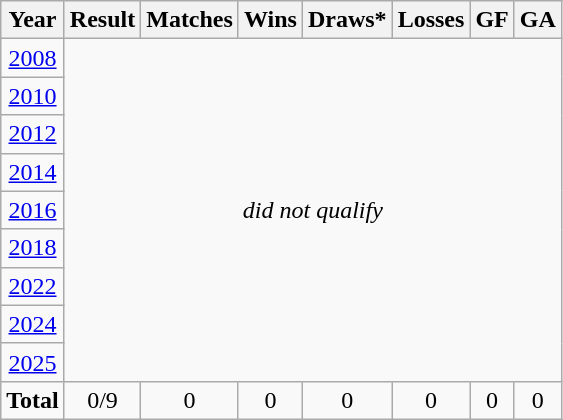<table class="wikitable" style=" text-align: center;">
<tr>
<th>Year</th>
<th>Result</th>
<th>Matches</th>
<th>Wins</th>
<th>Draws*</th>
<th>Losses</th>
<th>GF</th>
<th>GA</th>
</tr>
<tr>
<td> <a href='#'>2008</a></td>
<td rowspan=9 colspan=7><em>did not qualify</em></td>
</tr>
<tr>
<td> <a href='#'>2010</a></td>
</tr>
<tr>
<td> <a href='#'>2012</a></td>
</tr>
<tr>
<td> <a href='#'>2014</a></td>
</tr>
<tr>
<td> <a href='#'>2016</a></td>
</tr>
<tr>
<td> <a href='#'>2018</a></td>
</tr>
<tr>
<td> <a href='#'>2022</a></td>
</tr>
<tr>
<td> <a href='#'>2024</a></td>
</tr>
<tr>
<td> <a href='#'>2025</a></td>
</tr>
<tr>
<td><strong>Total</strong></td>
<td>0/9</td>
<td>0</td>
<td>0</td>
<td>0</td>
<td>0</td>
<td>0</td>
<td>0</td>
</tr>
</table>
